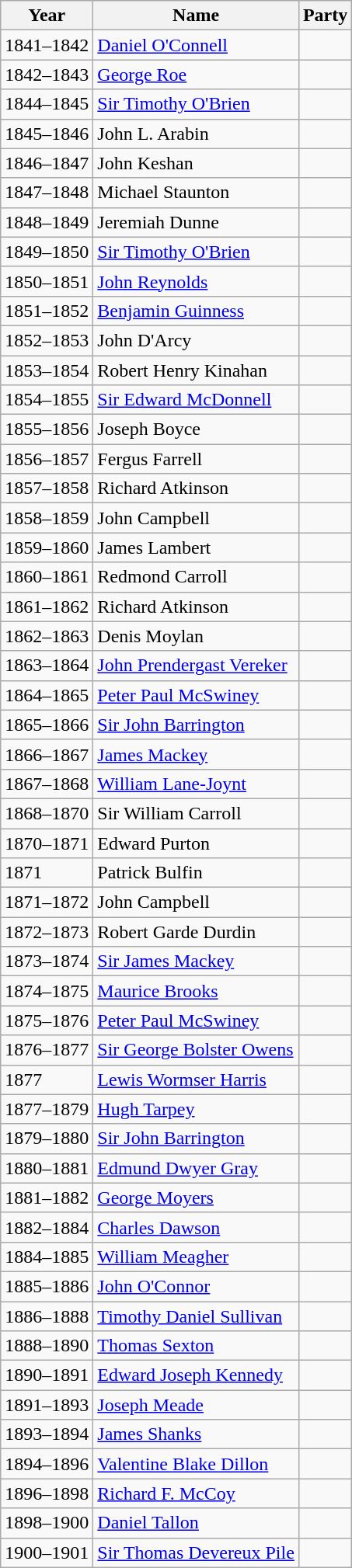<table class="wikitable">
<tr>
<th>Year</th>
<th>Name</th>
<th colspan=2>Party</th>
</tr>
<tr>
<td>1841–1842</td>
<td><a href='#'>Daniel O'Connell</a></td>
<td></td>
</tr>
<tr>
<td>1842–1843</td>
<td><a href='#'>George Roe</a></td>
<td></td>
</tr>
<tr>
<td>1844–1845</td>
<td><a href='#'>Sir Timothy O'Brien</a></td>
<td></td>
</tr>
<tr>
<td>1845–1846</td>
<td>John L. Arabin</td>
<td></td>
</tr>
<tr>
<td>1846–1847</td>
<td>John Keshan</td>
<td></td>
</tr>
<tr>
<td>1847–1848</td>
<td>Michael Staunton</td>
<td></td>
</tr>
<tr>
<td>1848–1849</td>
<td>Jeremiah Dunne</td>
<td></td>
</tr>
<tr>
<td>1849–1850</td>
<td><a href='#'>Sir Timothy O'Brien</a></td>
<td></td>
</tr>
<tr>
<td>1850–1851</td>
<td><a href='#'>John Reynolds</a></td>
<td></td>
</tr>
<tr>
<td>1851–1852</td>
<td><a href='#'>Benjamin Guinness</a></td>
<td></td>
</tr>
<tr>
<td>1852–1853</td>
<td>John D'Arcy</td>
<td></td>
</tr>
<tr>
<td>1853–1854</td>
<td>Robert Henry Kinahan</td>
<td></td>
</tr>
<tr>
<td>1854–1855</td>
<td><a href='#'>Sir Edward McDonnell</a></td>
<td></td>
</tr>
<tr>
<td>1855–1856</td>
<td>Joseph Boyce</td>
<td></td>
</tr>
<tr>
<td>1856–1857</td>
<td>Fergus Farrell</td>
<td></td>
</tr>
<tr>
<td>1857–1858</td>
<td>Richard Atkinson</td>
<td></td>
</tr>
<tr>
<td>1858–1859</td>
<td>John Campbell</td>
<td></td>
</tr>
<tr>
<td>1859–1860</td>
<td>James Lambert</td>
<td></td>
</tr>
<tr>
<td>1860–1861</td>
<td>Redmond Carroll</td>
<td></td>
</tr>
<tr>
<td>1861–1862</td>
<td>Richard Atkinson</td>
<td></td>
</tr>
<tr>
<td>1862–1863</td>
<td>Denis Moylan</td>
<td></td>
</tr>
<tr>
<td>1863–1864</td>
<td><a href='#'>John Prendergast Vereker</a></td>
<td></td>
</tr>
<tr>
<td>1864–1865</td>
<td><a href='#'>Peter Paul McSwiney</a></td>
<td></td>
</tr>
<tr>
<td>1865–1866</td>
<td><a href='#'>Sir John Barrington</a></td>
<td></td>
</tr>
<tr>
<td>1866–1867</td>
<td><a href='#'>James Mackey</a></td>
<td></td>
</tr>
<tr>
<td>1867–1868</td>
<td><a href='#'>William Lane-Joynt</a></td>
<td></td>
</tr>
<tr>
<td>1868–1870</td>
<td>Sir William Carroll</td>
<td></td>
</tr>
<tr>
<td>1870–1871</td>
<td>Edward Purton</td>
<td></td>
</tr>
<tr>
<td>1871</td>
<td>Patrick Bulfin</td>
<td></td>
</tr>
<tr>
<td>1871–1872</td>
<td>John Campbell</td>
<td></td>
</tr>
<tr>
<td>1872–1873</td>
<td>Robert Garde Durdin</td>
<td></td>
</tr>
<tr>
<td>1873–1874</td>
<td><a href='#'>Sir James Mackey</a></td>
<td></td>
</tr>
<tr>
<td>1874–1875</td>
<td><a href='#'>Maurice Brooks</a></td>
<td></td>
</tr>
<tr>
<td>1875–1876</td>
<td><a href='#'>Peter Paul McSwiney</a></td>
<td></td>
</tr>
<tr>
<td>1876–1877</td>
<td><a href='#'>Sir George Bolster Owens</a></td>
<td></td>
</tr>
<tr>
<td>1877</td>
<td><a href='#'>Lewis Wormser Harris</a></td>
<td></td>
</tr>
<tr>
<td>1877–1879</td>
<td><a href='#'>Hugh Tarpey</a></td>
<td></td>
</tr>
<tr>
<td>1879–1880</td>
<td><a href='#'>Sir John Barrington</a></td>
<td></td>
</tr>
<tr>
<td>1880–1881</td>
<td><a href='#'>Edmund Dwyer Gray</a></td>
<td></td>
</tr>
<tr>
<td>1881–1882</td>
<td><a href='#'>George Moyers</a></td>
<td></td>
</tr>
<tr>
<td>1882–1884</td>
<td><a href='#'>Charles Dawson</a></td>
<td></td>
</tr>
<tr>
<td>1884–1885</td>
<td><a href='#'>William Meagher</a></td>
<td></td>
</tr>
<tr>
<td>1885–1886</td>
<td><a href='#'>John O'Connor</a></td>
<td></td>
</tr>
<tr>
<td>1886–1888</td>
<td><a href='#'>Timothy Daniel Sullivan</a></td>
<td></td>
</tr>
<tr>
<td>1888–1890</td>
<td><a href='#'>Thomas Sexton</a></td>
<td></td>
</tr>
<tr>
<td>1890–1891</td>
<td><a href='#'>Edward Joseph Kennedy</a></td>
<td></td>
</tr>
<tr>
<td>1891–1893</td>
<td><a href='#'>Joseph Meade</a></td>
<td></td>
</tr>
<tr>
<td>1893–1894</td>
<td><a href='#'>James Shanks</a></td>
<td></td>
</tr>
<tr>
<td>1894–1896</td>
<td><a href='#'>Valentine Blake Dillon</a></td>
<td></td>
</tr>
<tr>
<td>1896–1898</td>
<td><a href='#'>Richard F. McCoy</a></td>
<td></td>
</tr>
<tr>
<td>1898–1900</td>
<td><a href='#'>Daniel Tallon</a></td>
<td></td>
</tr>
<tr>
<td>1900–1901</td>
<td><a href='#'>Sir Thomas Devereux Pile</a></td>
<td></td>
</tr>
</table>
